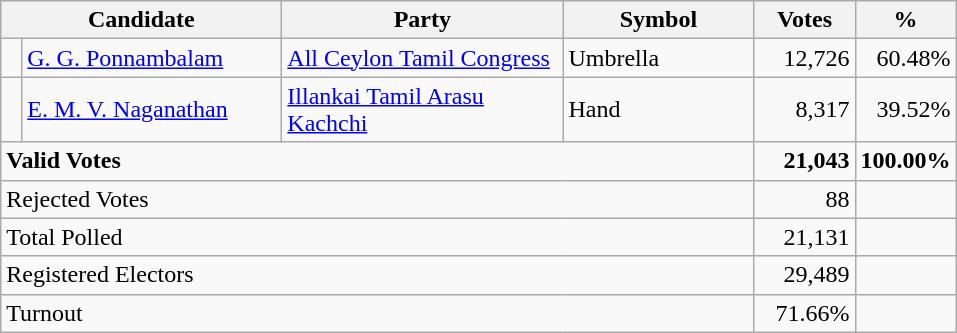<table class="wikitable" border="1" style="text-align:right;">
<tr>
<th align=left colspan=2 width="180">Candidate</th>
<th align=left width="180">Party</th>
<th align=left width="120">Symbol</th>
<th align=left width="60">Votes</th>
<th align=left width="60">%</th>
</tr>
<tr>
<td bgcolor=> </td>
<td align=left><a href='#'>G. G. Ponnambalam</a></td>
<td align=left><a href='#'>All Ceylon Tamil Congress</a></td>
<td align=left>Umbrella</td>
<td>12,726</td>
<td>60.48%</td>
</tr>
<tr>
<td bgcolor=> </td>
<td align=left><a href='#'>E. M. V. Naganathan</a></td>
<td align=left><a href='#'>Illankai Tamil Arasu Kachchi</a></td>
<td align=left>Hand</td>
<td>8,317</td>
<td>39.52%</td>
</tr>
<tr>
<td align=left colspan=4><strong>Valid Votes</strong></td>
<td><strong>21,043</strong></td>
<td><strong>100.00%</strong></td>
</tr>
<tr>
<td align=left colspan=4>Rejected Votes</td>
<td>88</td>
<td></td>
</tr>
<tr>
<td align=left colspan=4>Total Polled</td>
<td>21,131</td>
<td></td>
</tr>
<tr>
<td align=left colspan=4>Registered Electors</td>
<td>29,489</td>
<td></td>
</tr>
<tr>
<td align=left colspan=4>Turnout</td>
<td>71.66%</td>
</tr>
</table>
